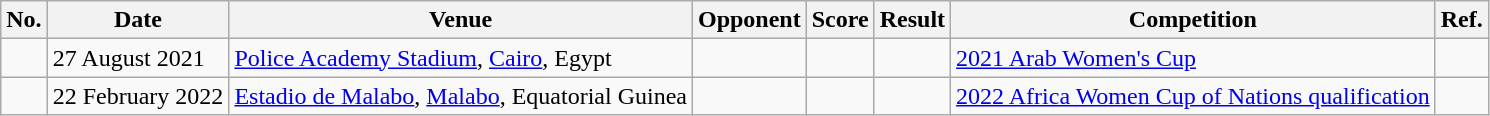<table class="wikitable">
<tr>
<th>No.</th>
<th>Date</th>
<th>Venue</th>
<th>Opponent</th>
<th>Score</th>
<th>Result</th>
<th>Competition</th>
<th>Ref.</th>
</tr>
<tr>
<td></td>
<td>27 August 2021</td>
<td><a href='#'>Police Academy Stadium</a>, <a href='#'>Cairo</a>, Egypt</td>
<td></td>
<td></td>
<td></td>
<td><a href='#'>2021 Arab Women's Cup</a></td>
<td></td>
</tr>
<tr>
<td></td>
<td>22 February 2022</td>
<td><a href='#'>Estadio de Malabo</a>, <a href='#'>Malabo</a>, Equatorial Guinea</td>
<td></td>
<td></td>
<td></td>
<td><a href='#'>2022 Africa Women Cup of Nations qualification</a></td>
</tr>
</table>
